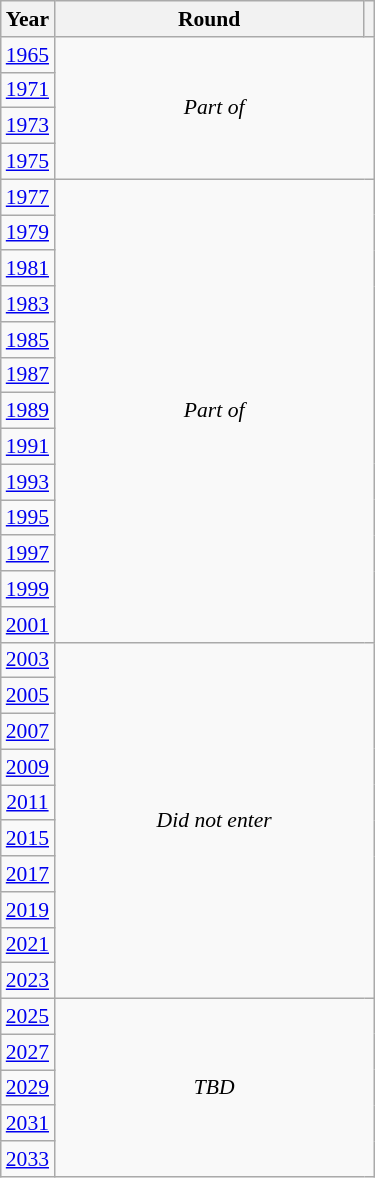<table class="wikitable" style="text-align: center; font-size:90%">
<tr>
<th>Year</th>
<th style="width:200px">Round</th>
<th></th>
</tr>
<tr>
<td><a href='#'>1965</a></td>
<td colspan="2" rowspan="4"><em>Part of </em></td>
</tr>
<tr>
<td><a href='#'>1971</a></td>
</tr>
<tr>
<td><a href='#'>1973</a></td>
</tr>
<tr>
<td><a href='#'>1975</a></td>
</tr>
<tr>
<td><a href='#'>1977</a></td>
<td colspan="2" rowspan="13"><em>Part of </em></td>
</tr>
<tr>
<td><a href='#'>1979</a></td>
</tr>
<tr>
<td><a href='#'>1981</a></td>
</tr>
<tr>
<td><a href='#'>1983</a></td>
</tr>
<tr>
<td><a href='#'>1985</a></td>
</tr>
<tr>
<td><a href='#'>1987</a></td>
</tr>
<tr>
<td><a href='#'>1989</a></td>
</tr>
<tr>
<td><a href='#'>1991</a></td>
</tr>
<tr>
<td><a href='#'>1993</a></td>
</tr>
<tr>
<td><a href='#'>1995</a></td>
</tr>
<tr>
<td><a href='#'>1997</a></td>
</tr>
<tr>
<td><a href='#'>1999</a></td>
</tr>
<tr>
<td><a href='#'>2001</a></td>
</tr>
<tr>
<td><a href='#'>2003</a></td>
<td colspan="2" rowspan="10"><em>Did not enter</em></td>
</tr>
<tr>
<td><a href='#'>2005</a></td>
</tr>
<tr>
<td><a href='#'>2007</a></td>
</tr>
<tr>
<td><a href='#'>2009</a></td>
</tr>
<tr>
<td><a href='#'>2011</a></td>
</tr>
<tr>
<td><a href='#'>2015</a></td>
</tr>
<tr>
<td><a href='#'>2017</a></td>
</tr>
<tr>
<td><a href='#'>2019</a></td>
</tr>
<tr>
<td><a href='#'>2021</a></td>
</tr>
<tr>
<td><a href='#'>2023</a></td>
</tr>
<tr>
<td><a href='#'>2025</a></td>
<td colspan="2" rowspan="5"><em>TBD</em></td>
</tr>
<tr>
<td><a href='#'>2027</a></td>
</tr>
<tr>
<td><a href='#'>2029</a></td>
</tr>
<tr>
<td><a href='#'>2031</a></td>
</tr>
<tr>
<td><a href='#'>2033</a></td>
</tr>
</table>
